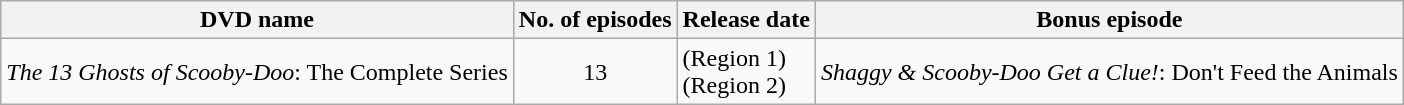<table class="wikitable">
<tr>
<th>DVD name</th>
<th>No. of episodes</th>
<th>Release date</th>
<th>Bonus episode</th>
</tr>
<tr>
<td><em>The 13 Ghosts of Scooby-Doo</em>: The Complete Series</td>
<td style="text-align:center;">13</td>
<td> (Region 1)<br> (Region 2)</td>
<td><em>Shaggy & Scooby-Doo Get a Clue!</em>: Don't Feed the Animals</td>
</tr>
</table>
